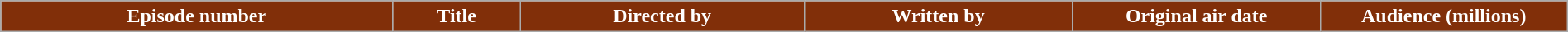<table class="wikitable plainrowheaders" style="width:100%; margin:auto;">
<tr>
<th scope="col" style="background-color: #812f09; color: #ffffff;">Episode number</th>
<th scope="col" style="background-color: #812f09; color: #ffffff;">Title</th>
<th scope="col" style="background-color: #812f09; color: #ffffff;">Directed by</th>
<th scope="col" style="background-color: #812f09; color: #ffffff;">Written by</th>
<th scope="col" style="background-color: #812f09; color: #ffffff; width:12em;">Original air date</th>
<th scope="col" style="background-color: #812f09; color: #ffffff; width:12em;">Audience (millions)<br>




</th>
</tr>
</table>
